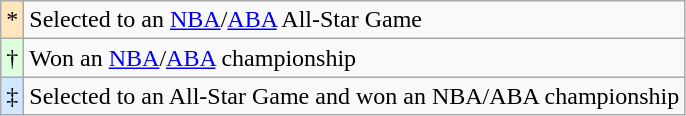<table class="wikitable">
<tr>
<td style="background:#ffe6bd; text-align:center;">*</td>
<td colspan="5">Selected to an <a href='#'>NBA</a>/<a href='#'>ABA</a> All-Star Game</td>
</tr>
<tr>
<td style="background:#dfd; text-align:center;">†</td>
<td colspan="5">Won an <a href='#'>NBA</a>/<a href='#'>ABA</a> championship</td>
</tr>
<tr>
<td style="background:#d0e7ff; text-align:center;">‡</td>
<td colspan="5">Selected to an All-Star Game and won an NBA/ABA championship</td>
</tr>
</table>
